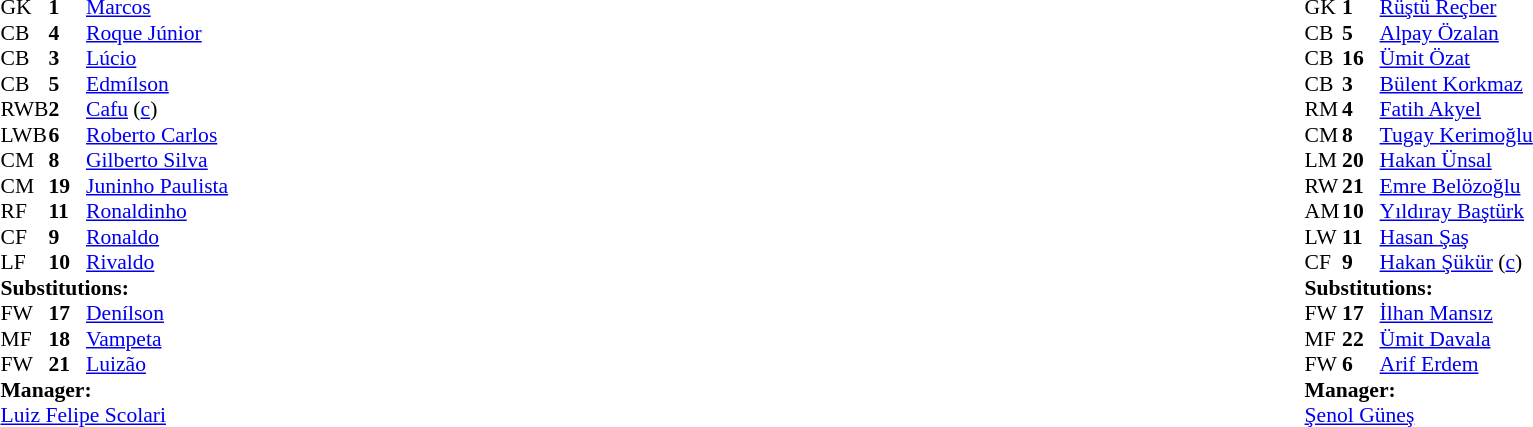<table width="100%">
<tr>
<td valign="top" width="50%"><br><table style="font-size: 90%" cellspacing="0" cellpadding="0">
<tr>
<th width="25"></th>
<th width="25"></th>
</tr>
<tr>
<td>GK</td>
<td><strong>1</strong></td>
<td><a href='#'>Marcos</a></td>
</tr>
<tr>
<td>CB</td>
<td><strong>4</strong></td>
<td><a href='#'>Roque Júnior</a></td>
</tr>
<tr>
<td>CB</td>
<td><strong>3</strong></td>
<td><a href='#'>Lúcio</a></td>
</tr>
<tr>
<td>CB</td>
<td><strong>5</strong></td>
<td><a href='#'>Edmílson</a></td>
</tr>
<tr>
<td>RWB</td>
<td><strong>2</strong></td>
<td><a href='#'>Cafu</a> (<a href='#'>c</a>)</td>
</tr>
<tr>
<td>LWB</td>
<td><strong>6</strong></td>
<td><a href='#'>Roberto Carlos</a></td>
</tr>
<tr>
<td>CM</td>
<td><strong>8</strong></td>
<td><a href='#'>Gilberto Silva</a></td>
</tr>
<tr>
<td>CM</td>
<td><strong>19</strong></td>
<td><a href='#'>Juninho Paulista</a></td>
<td></td>
<td></td>
</tr>
<tr>
<td>RF</td>
<td><strong>11</strong></td>
<td><a href='#'>Ronaldinho</a></td>
<td></td>
<td></td>
</tr>
<tr>
<td>CF</td>
<td><strong>9</strong></td>
<td><a href='#'>Ronaldo</a></td>
<td></td>
<td></td>
</tr>
<tr>
<td>LF</td>
<td><strong>10</strong></td>
<td><a href='#'>Rivaldo</a></td>
</tr>
<tr>
<td colspan=3><strong>Substitutions:</strong></td>
</tr>
<tr>
<td>FW</td>
<td><strong>17</strong></td>
<td><a href='#'>Denílson</a></td>
<td></td>
<td></td>
</tr>
<tr>
<td>MF</td>
<td><strong>18</strong></td>
<td><a href='#'>Vampeta</a></td>
<td></td>
<td></td>
</tr>
<tr>
<td>FW</td>
<td><strong>21</strong></td>
<td><a href='#'>Luizão</a></td>
<td></td>
<td></td>
</tr>
<tr>
<td colspan=3><strong>Manager:</strong></td>
</tr>
<tr>
<td colspan="4"><a href='#'>Luiz Felipe Scolari</a></td>
</tr>
</table>
</td>
<td></td>
<td valign="top" width="50%"><br><table style="font-size: 90%" cellspacing="0" cellpadding="0" align=center>
<tr>
<th width="25"></th>
<th width="25"></th>
</tr>
<tr>
<td>GK</td>
<td><strong>1</strong></td>
<td><a href='#'>Rüştü Reçber</a></td>
</tr>
<tr>
<td>CB</td>
<td><strong>5</strong></td>
<td><a href='#'>Alpay Özalan</a></td>
<td></td>
</tr>
<tr>
<td>CB</td>
<td><strong>16</strong></td>
<td><a href='#'>Ümit Özat</a></td>
</tr>
<tr>
<td>CB</td>
<td><strong>3</strong></td>
<td><a href='#'>Bülent Korkmaz</a></td>
<td></td>
<td></td>
</tr>
<tr>
<td>RM</td>
<td><strong>4</strong></td>
<td><a href='#'>Fatih Akyel</a></td>
<td></td>
</tr>
<tr>
<td>CM</td>
<td><strong>8</strong></td>
<td><a href='#'>Tugay Kerimoğlu</a></td>
<td></td>
<td></td>
</tr>
<tr>
<td>LM</td>
<td><strong>20</strong></td>
<td><a href='#'>Hakan Ünsal</a></td>
<td></td>
</tr>
<tr>
<td>RW</td>
<td><strong>21</strong></td>
<td><a href='#'>Emre Belözoğlu</a></td>
</tr>
<tr>
<td>AM</td>
<td><strong>10</strong></td>
<td><a href='#'>Yıldıray Baştürk</a></td>
<td></td>
<td></td>
</tr>
<tr>
<td>LW</td>
<td><strong>11</strong></td>
<td><a href='#'>Hasan Şaş</a></td>
</tr>
<tr>
<td>CF</td>
<td><strong>9</strong></td>
<td><a href='#'>Hakan Şükür</a> (<a href='#'>c</a>)</td>
</tr>
<tr>
<td colspan=3><strong>Substitutions:</strong></td>
</tr>
<tr>
<td>FW</td>
<td><strong>17</strong></td>
<td><a href='#'>İlhan Mansız</a></td>
<td></td>
<td></td>
</tr>
<tr>
<td>MF</td>
<td><strong>22</strong></td>
<td><a href='#'>Ümit Davala</a></td>
<td></td>
<td></td>
</tr>
<tr>
<td>FW</td>
<td><strong>6</strong></td>
<td><a href='#'>Arif Erdem</a></td>
<td></td>
<td></td>
</tr>
<tr>
<td colspan=3><strong>Manager:</strong></td>
</tr>
<tr>
<td colspan="4"><a href='#'>Şenol Güneş</a></td>
</tr>
</table>
</td>
</tr>
</table>
